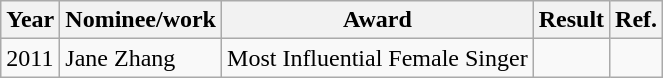<table class="wikitable">
<tr>
<th>Year</th>
<th>Nominee/work</th>
<th>Award</th>
<th><strong>Result</strong></th>
<th>Ref.</th>
</tr>
<tr>
<td>2011</td>
<td>Jane Zhang</td>
<td>Most Influential Female Singer</td>
<td></td>
<td></td>
</tr>
</table>
